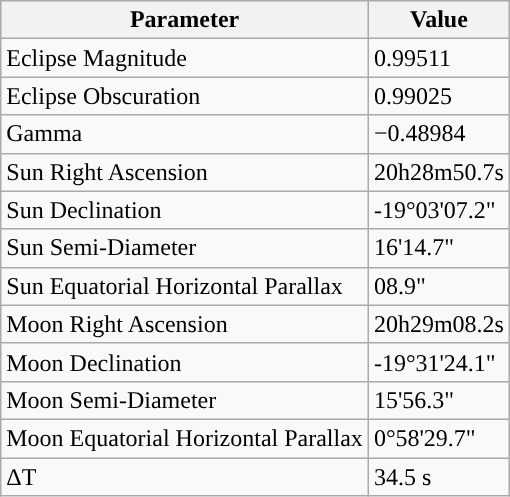<table class="wikitable">
<tr>
<th>Parameter</th>
<th>Value</th>
</tr>
<tr>
<td>Eclipse Magnitude</td>
<td>0.99511</td>
</tr>
<tr>
<td>Eclipse Obscuration</td>
<td>0.99025</td>
</tr>
<tr>
<td>Gamma</td>
<td>−0.48984</td>
</tr>
<tr>
<td>Sun Right Ascension</td>
<td>20h28m50.7s</td>
</tr>
<tr>
<td>Sun Declination</td>
<td>-19°03'07.2"</td>
</tr>
<tr>
<td>Sun Semi-Diameter</td>
<td>16'14.7"</td>
</tr>
<tr>
<td>Sun Equatorial Horizontal Parallax</td>
<td>08.9"</td>
</tr>
<tr>
<td>Moon Right Ascension</td>
<td>20h29m08.2s</td>
</tr>
<tr>
<td>Moon Declination</td>
<td>-19°31'24.1"</td>
</tr>
<tr>
<td>Moon Semi-Diameter</td>
<td>15'56.3"</td>
</tr>
<tr>
<td>Moon Equatorial Horizontal Parallax</td>
<td>0°58'29.7"</td>
</tr>
<tr>
<td>ΔT</td>
<td>34.5 s</td>
</tr>
</table>
